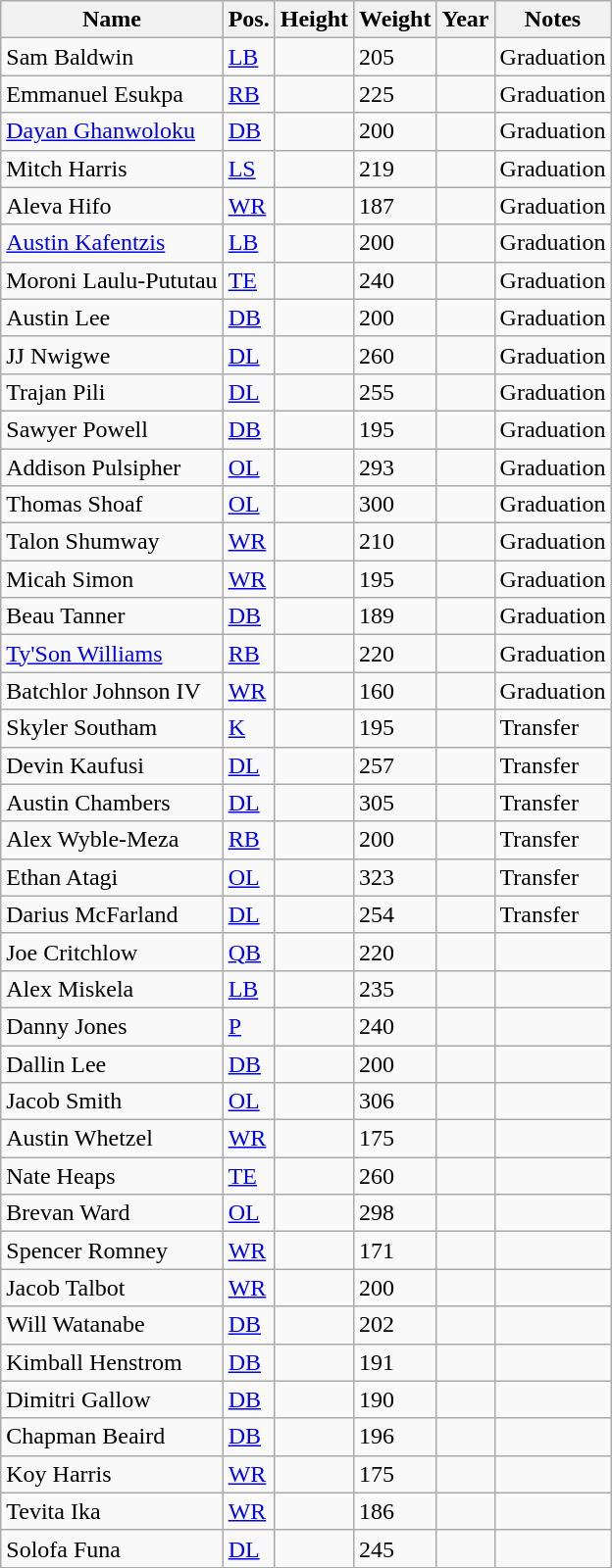<table class="wikitable sortable" border="4">
<tr>
<th>Name</th>
<th>Pos.</th>
<th>Height</th>
<th>Weight</th>
<th>Year</th>
<th>Notes</th>
</tr>
<tr>
<td>Sam Baldwin</td>
<td><a href='#'>LB</a></td>
<td></td>
<td>205</td>
<td></td>
<td>Graduation</td>
</tr>
<tr>
<td>Emmanuel Esukpa</td>
<td><a href='#'>RB</a></td>
<td></td>
<td>225</td>
<td></td>
<td>Graduation</td>
</tr>
<tr>
<td><a href='#'>Dayan Ghanwoloku</a></td>
<td><a href='#'>DB</a></td>
<td></td>
<td>200</td>
<td></td>
<td>Graduation</td>
</tr>
<tr>
<td>Mitch Harris</td>
<td><a href='#'>LS</a></td>
<td></td>
<td>219</td>
<td></td>
<td>Graduation</td>
</tr>
<tr>
<td>Aleva Hifo</td>
<td><a href='#'>WR</a></td>
<td></td>
<td>187</td>
<td></td>
<td>Graduation</td>
</tr>
<tr>
<td><a href='#'>Austin Kafentzis</a></td>
<td><a href='#'>LB</a></td>
<td></td>
<td>200</td>
<td></td>
<td>Graduation</td>
</tr>
<tr>
<td>Moroni Laulu-Pututau</td>
<td><a href='#'>TE</a></td>
<td></td>
<td>240</td>
<td></td>
<td>Graduation</td>
</tr>
<tr>
<td>Austin Lee</td>
<td><a href='#'>DB</a></td>
<td></td>
<td>200</td>
<td></td>
<td>Graduation</td>
</tr>
<tr>
<td>JJ Nwigwe</td>
<td><a href='#'>DL</a></td>
<td></td>
<td>260</td>
<td></td>
<td>Graduation</td>
</tr>
<tr>
<td>Trajan Pili</td>
<td><a href='#'>DL</a></td>
<td></td>
<td>255</td>
<td></td>
<td>Graduation</td>
</tr>
<tr>
<td>Sawyer Powell</td>
<td><a href='#'>DB</a></td>
<td></td>
<td>195</td>
<td></td>
<td>Graduation</td>
</tr>
<tr>
<td>Addison Pulsipher</td>
<td><a href='#'>OL</a></td>
<td></td>
<td>293</td>
<td></td>
<td>Graduation</td>
</tr>
<tr>
<td>Thomas Shoaf</td>
<td><a href='#'>OL</a></td>
<td></td>
<td>300</td>
<td></td>
<td>Graduation</td>
</tr>
<tr>
<td>Talon Shumway</td>
<td><a href='#'>WR</a></td>
<td></td>
<td>210</td>
<td></td>
<td>Graduation</td>
</tr>
<tr>
<td>Micah Simon</td>
<td><a href='#'>WR</a></td>
<td></td>
<td>195</td>
<td></td>
<td>Graduation</td>
</tr>
<tr>
<td>Beau Tanner</td>
<td><a href='#'>DB</a></td>
<td></td>
<td>189</td>
<td></td>
<td>Graduation</td>
</tr>
<tr>
<td><a href='#'>Ty'Son Williams</a></td>
<td><a href='#'>RB</a></td>
<td></td>
<td>220</td>
<td></td>
<td>Graduation</td>
</tr>
<tr>
<td>Batchlor Johnson IV</td>
<td><a href='#'>WR</a></td>
<td></td>
<td>160</td>
<td></td>
<td>Graduation</td>
</tr>
<tr>
<td>Skyler Southam</td>
<td><a href='#'>K</a></td>
<td></td>
<td>195</td>
<td></td>
<td>Transfer</td>
</tr>
<tr>
<td>Devin Kaufusi</td>
<td><a href='#'>DL</a></td>
<td></td>
<td>257</td>
<td></td>
<td>Transfer</td>
</tr>
<tr>
<td>Austin Chambers</td>
<td><a href='#'>DL</a></td>
<td></td>
<td>305</td>
<td></td>
<td>Transfer</td>
</tr>
<tr>
<td>Alex Wyble-Meza</td>
<td><a href='#'>RB</a></td>
<td></td>
<td>200</td>
<td></td>
<td>Transfer</td>
</tr>
<tr>
<td>Ethan Atagi</td>
<td><a href='#'>OL</a></td>
<td></td>
<td>323</td>
<td></td>
<td>Transfer</td>
</tr>
<tr>
<td>Darius McFarland</td>
<td><a href='#'>DL</a></td>
<td></td>
<td>254</td>
<td></td>
<td>Transfer</td>
</tr>
<tr>
<td>Joe Critchlow</td>
<td><a href='#'>QB</a></td>
<td></td>
<td>220</td>
<td></td>
<td></td>
</tr>
<tr>
<td>Alex Miskela</td>
<td><a href='#'>LB</a></td>
<td></td>
<td>235</td>
<td></td>
<td></td>
</tr>
<tr>
<td>Danny Jones</td>
<td><a href='#'>P</a></td>
<td></td>
<td>240</td>
<td></td>
<td></td>
</tr>
<tr>
<td>Dallin Lee</td>
<td><a href='#'>DB</a></td>
<td></td>
<td>200</td>
<td></td>
<td></td>
</tr>
<tr>
<td>Jacob Smith</td>
<td><a href='#'>OL</a></td>
<td></td>
<td>306</td>
<td></td>
<td></td>
</tr>
<tr>
<td>Austin Whetzel</td>
<td><a href='#'>WR</a></td>
<td></td>
<td>175</td>
<td></td>
<td></td>
</tr>
<tr>
<td>Nate Heaps</td>
<td><a href='#'>TE</a></td>
<td></td>
<td>260</td>
<td></td>
<td></td>
</tr>
<tr>
<td>Brevan Ward</td>
<td><a href='#'>OL</a></td>
<td></td>
<td>298</td>
<td></td>
<td></td>
</tr>
<tr>
<td>Spencer Romney</td>
<td><a href='#'>WR</a></td>
<td></td>
<td>171</td>
<td></td>
<td></td>
</tr>
<tr>
<td>Jacob Talbot</td>
<td><a href='#'>WR</a></td>
<td></td>
<td>200</td>
<td></td>
<td></td>
</tr>
<tr>
<td>Will Watanabe</td>
<td><a href='#'>DB</a></td>
<td></td>
<td>202</td>
<td></td>
<td></td>
</tr>
<tr>
<td>Kimball Henstrom</td>
<td><a href='#'>DB</a></td>
<td></td>
<td>191</td>
<td></td>
<td></td>
</tr>
<tr>
<td>Dimitri Gallow</td>
<td><a href='#'>DB</a></td>
<td></td>
<td>190</td>
<td></td>
<td></td>
</tr>
<tr>
<td>Chapman Beaird</td>
<td><a href='#'>DB</a></td>
<td></td>
<td>196</td>
<td></td>
<td></td>
</tr>
<tr>
<td>Koy Harris</td>
<td><a href='#'>WR</a></td>
<td></td>
<td>175</td>
<td></td>
<td></td>
</tr>
<tr>
<td>Tevita Ika</td>
<td><a href='#'>WR</a></td>
<td></td>
<td>186</td>
<td></td>
<td></td>
</tr>
<tr>
<td>Solofa Funa</td>
<td><a href='#'>DL</a></td>
<td></td>
<td>245</td>
<td></td>
<td></td>
</tr>
</table>
